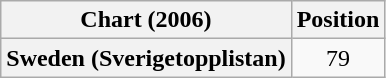<table class="wikitable plainrowheaders" style="text-align:center;">
<tr>
<th scope="col">Chart (2006)</th>
<th scope="col">Position</th>
</tr>
<tr>
<th scope="row">Sweden (Sverigetopplistan)</th>
<td>79</td>
</tr>
</table>
